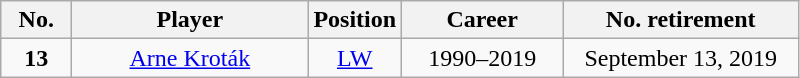<table class="wikitable sortable" style="text-align:center">
<tr>
<th style="width:40px;">No.</th>
<th style="width:150px;">Player</th>
<th style="width:40px;">Position</th>
<th style="width:100px;">Career</th>
<th style="width:150px;">No. retirement</th>
</tr>
<tr>
<td><strong>13</strong></td>
<td><a href='#'>Arne Kroták</a></td>
<td><a href='#'>LW</a></td>
<td>1990–2019</td>
<td>September 13, 2019</td>
</tr>
</table>
